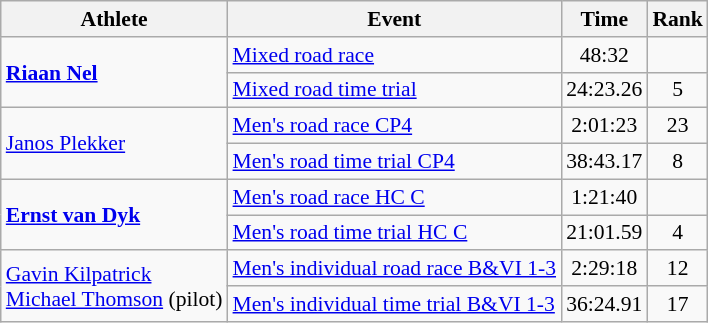<table class=wikitable style="font-size:90%">
<tr>
<th>Athlete</th>
<th>Event</th>
<th>Time</th>
<th>Rank</th>
</tr>
<tr>
<td rowspan="2"><strong><a href='#'>Riaan Nel</a></strong></td>
<td><a href='#'>Mixed road race</a></td>
<td style="text-align:center;">48:32</td>
<td style="text-align:center;"></td>
</tr>
<tr>
<td><a href='#'>Mixed road time trial</a></td>
<td style="text-align:center;">24:23.26</td>
<td style="text-align:center;">5</td>
</tr>
<tr>
<td rowspan="2"><a href='#'>Janos Plekker</a></td>
<td><a href='#'>Men's road race CP4</a></td>
<td style="text-align:center;">2:01:23</td>
<td style="text-align:center;">23</td>
</tr>
<tr>
<td><a href='#'>Men's road time trial CP4</a></td>
<td style="text-align:center;">38:43.17</td>
<td style="text-align:center;">8</td>
</tr>
<tr>
<td rowspan="2"><strong><a href='#'>Ernst van Dyk</a></strong></td>
<td><a href='#'>Men's road race HC C</a></td>
<td style="text-align:center;">1:21:40</td>
<td style="text-align:center;"></td>
</tr>
<tr>
<td><a href='#'>Men's road time trial HC C</a></td>
<td style="text-align:center;">21:01.59</td>
<td style="text-align:center;">4</td>
</tr>
<tr>
<td rowspan="2"><a href='#'>Gavin Kilpatrick</a><br> <a href='#'>Michael Thomson</a> (pilot)</td>
<td><a href='#'>Men's individual road race B&VI 1-3</a></td>
<td style="text-align:center;">2:29:18</td>
<td style="text-align:center;">12</td>
</tr>
<tr>
<td><a href='#'>Men's individual time trial B&VI 1-3</a></td>
<td style="text-align:center;">36:24.91</td>
<td style="text-align:center;">17</td>
</tr>
</table>
